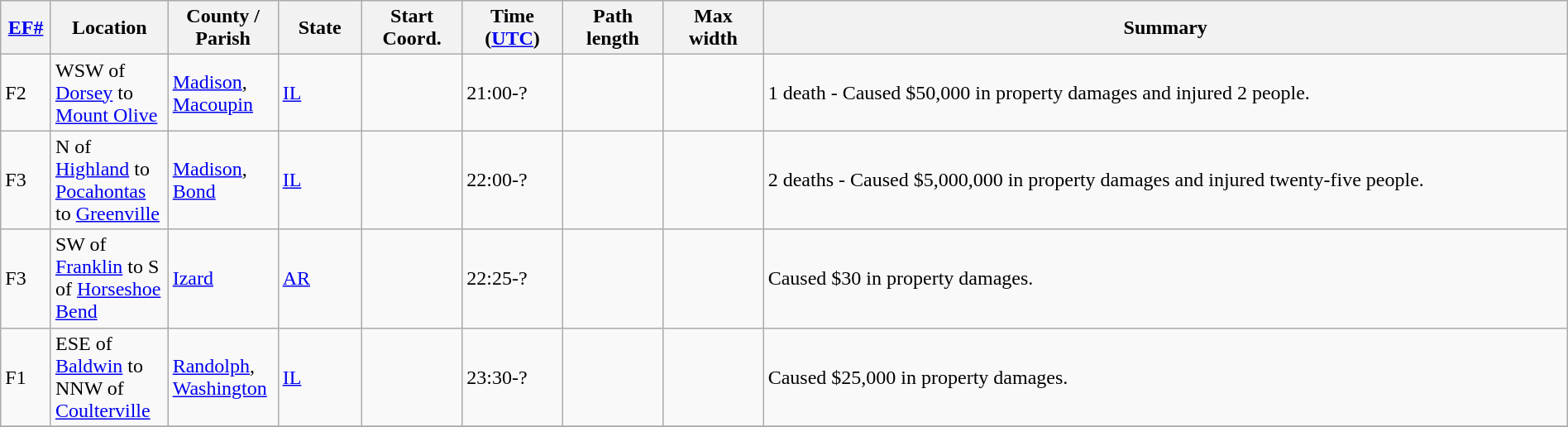<table class="wikitable sortable" style="width:100%;">
<tr>
<th scope="col"  style="width:3%; text-align:center;"><a href='#'>EF#</a></th>
<th scope="col"  style="width:7%; text-align:center;" class="unsortable">Location</th>
<th scope="col"  style="width:6%; text-align:center;" class="unsortable">County / Parish</th>
<th scope="col"  style="width:5%; text-align:center;">State</th>
<th scope="col"  style="width:6%; text-align:center;">Start Coord.</th>
<th scope="col"  style="width:6%; text-align:center;">Time (<a href='#'>UTC</a>)</th>
<th scope="col"  style="width:6%; text-align:center;">Path length</th>
<th scope="col"  style="width:6%; text-align:center;">Max width</th>
<th scope="col" class="unsortable" style="width:48%; text-align:center;">Summary</th>
</tr>
<tr>
<td bgcolor=>F2</td>
<td>WSW of <a href='#'>Dorsey</a> to <a href='#'>Mount Olive</a></td>
<td><a href='#'>Madison</a>, <a href='#'>Macoupin</a></td>
<td><a href='#'>IL</a></td>
<td></td>
<td>21:00-?</td>
<td></td>
<td></td>
<td>1 death - Caused $50,000 in property damages and injured 2 people.</td>
</tr>
<tr>
<td bgcolor=>F3</td>
<td>N of <a href='#'>Highland</a> to <a href='#'>Pocahontas</a> to <a href='#'>Greenville</a></td>
<td><a href='#'>Madison</a>, <a href='#'>Bond</a></td>
<td><a href='#'>IL</a></td>
<td></td>
<td>22:00-?</td>
<td></td>
<td></td>
<td>2 deaths - Caused $5,000,000 in property damages and injured twenty-five people.</td>
</tr>
<tr>
<td bgcolor=>F3</td>
<td>SW of <a href='#'>Franklin</a> to S of <a href='#'>Horseshoe Bend</a></td>
<td><a href='#'>Izard</a></td>
<td><a href='#'>AR</a></td>
<td></td>
<td>22:25-?</td>
<td></td>
<td></td>
<td>Caused $30 in property damages.</td>
</tr>
<tr>
<td bgcolor=>F1</td>
<td>ESE of <a href='#'>Baldwin</a> to NNW of <a href='#'>Coulterville</a></td>
<td><a href='#'>Randolph</a>, <a href='#'>Washington</a></td>
<td><a href='#'>IL</a></td>
<td></td>
<td>23:30-?</td>
<td></td>
<td></td>
<td>Caused $25,000 in property damages.</td>
</tr>
<tr>
</tr>
</table>
